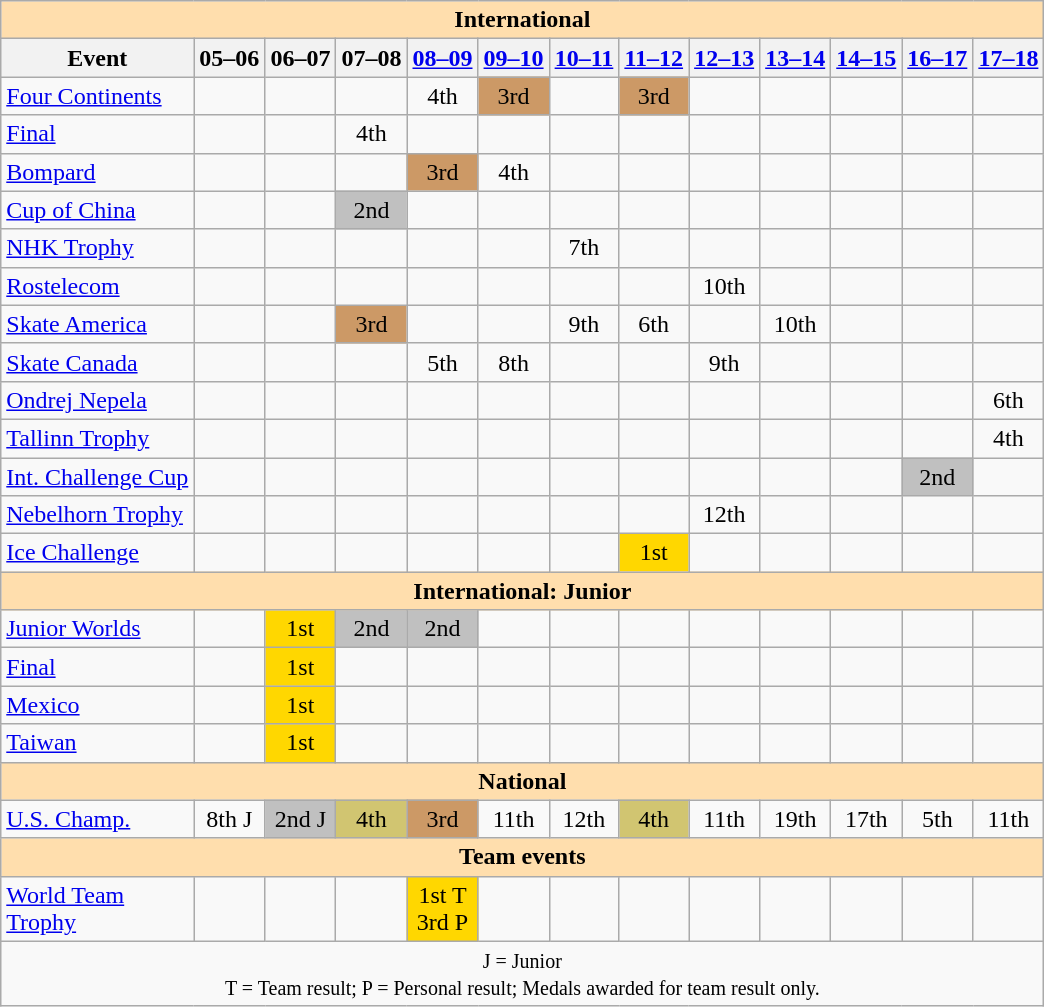<table class="wikitable" style="text-align:center">
<tr>
<th colspan="13" style="background:#ffdead; text-align:center;">International</th>
</tr>
<tr>
<th>Event</th>
<th>05–06</th>
<th>06–07</th>
<th>07–08</th>
<th><a href='#'>08–09</a></th>
<th><a href='#'>09–10</a></th>
<th><a href='#'>10–11</a></th>
<th><a href='#'>11–12</a></th>
<th><a href='#'>12–13</a></th>
<th><a href='#'>13–14</a></th>
<th><a href='#'>14–15</a></th>
<th><a href='#'>16–17</a></th>
<th><a href='#'>17–18</a></th>
</tr>
<tr>
<td align=left><a href='#'>Four Continents</a></td>
<td></td>
<td></td>
<td></td>
<td>4th</td>
<td bgcolor=cc9966>3rd</td>
<td></td>
<td bgcolor=cc9966>3rd</td>
<td></td>
<td></td>
<td></td>
<td></td>
<td></td>
</tr>
<tr>
<td align=left> <a href='#'>Final</a></td>
<td></td>
<td></td>
<td>4th</td>
<td></td>
<td></td>
<td></td>
<td></td>
<td></td>
<td></td>
<td></td>
<td></td>
<td></td>
</tr>
<tr>
<td align=left> <a href='#'>Bompard</a></td>
<td></td>
<td></td>
<td></td>
<td bgcolor=cc9966>3rd</td>
<td>4th</td>
<td></td>
<td></td>
<td></td>
<td></td>
<td></td>
<td></td>
<td></td>
</tr>
<tr>
<td align=left> <a href='#'>Cup of China</a></td>
<td></td>
<td></td>
<td bgcolor=silver>2nd</td>
<td></td>
<td></td>
<td></td>
<td></td>
<td></td>
<td></td>
<td></td>
<td></td>
<td></td>
</tr>
<tr>
<td align=left> <a href='#'>NHK Trophy</a></td>
<td></td>
<td></td>
<td></td>
<td></td>
<td></td>
<td>7th</td>
<td></td>
<td></td>
<td></td>
<td></td>
<td></td>
<td></td>
</tr>
<tr>
<td align=left> <a href='#'>Rostelecom</a></td>
<td></td>
<td></td>
<td></td>
<td></td>
<td></td>
<td></td>
<td></td>
<td>10th</td>
<td></td>
<td></td>
<td></td>
<td></td>
</tr>
<tr>
<td align=left> <a href='#'>Skate America</a></td>
<td></td>
<td></td>
<td bgcolor=cc9966>3rd</td>
<td></td>
<td></td>
<td>9th</td>
<td>6th</td>
<td></td>
<td>10th</td>
<td></td>
<td></td>
<td></td>
</tr>
<tr>
<td align=left> <a href='#'>Skate Canada</a></td>
<td></td>
<td></td>
<td></td>
<td>5th</td>
<td>8th</td>
<td></td>
<td></td>
<td>9th</td>
<td></td>
<td></td>
<td></td>
<td></td>
</tr>
<tr>
<td align=left> <a href='#'>Ondrej Nepela</a></td>
<td></td>
<td></td>
<td></td>
<td></td>
<td></td>
<td></td>
<td></td>
<td></td>
<td></td>
<td></td>
<td></td>
<td>6th</td>
</tr>
<tr>
<td align=left> <a href='#'>Tallinn Trophy</a></td>
<td></td>
<td></td>
<td></td>
<td></td>
<td></td>
<td></td>
<td></td>
<td></td>
<td></td>
<td></td>
<td></td>
<td>4th</td>
</tr>
<tr>
<td align=left><a href='#'>Int. Challenge Cup</a></td>
<td></td>
<td></td>
<td></td>
<td></td>
<td></td>
<td></td>
<td></td>
<td></td>
<td></td>
<td></td>
<td bgcolor=silver>2nd</td>
<td></td>
</tr>
<tr>
<td align=left><a href='#'>Nebelhorn Trophy</a></td>
<td></td>
<td></td>
<td></td>
<td></td>
<td></td>
<td></td>
<td></td>
<td>12th</td>
<td></td>
<td></td>
<td></td>
<td></td>
</tr>
<tr>
<td align=left><a href='#'>Ice Challenge</a></td>
<td></td>
<td></td>
<td></td>
<td></td>
<td></td>
<td></td>
<td bgcolor=gold>1st</td>
<td></td>
<td></td>
<td></td>
<td></td>
<td></td>
</tr>
<tr>
<th colspan="13" style="background:#ffdead; text-align:center;">International: Junior</th>
</tr>
<tr>
<td align=left><a href='#'>Junior Worlds</a></td>
<td></td>
<td bgcolor=gold>1st</td>
<td bgcolor=silver>2nd</td>
<td bgcolor=silver>2nd</td>
<td></td>
<td></td>
<td></td>
<td></td>
<td></td>
<td></td>
<td></td>
<td></td>
</tr>
<tr>
<td align=left> <a href='#'>Final</a></td>
<td></td>
<td bgcolor=gold>1st</td>
<td></td>
<td></td>
<td></td>
<td></td>
<td></td>
<td></td>
<td></td>
<td></td>
<td></td>
<td></td>
</tr>
<tr>
<td align=left> <a href='#'>Mexico</a></td>
<td></td>
<td bgcolor=gold>1st</td>
<td></td>
<td></td>
<td></td>
<td></td>
<td></td>
<td></td>
<td></td>
<td></td>
<td></td>
<td></td>
</tr>
<tr>
<td align=left> <a href='#'>Taiwan</a></td>
<td></td>
<td bgcolor=gold>1st</td>
<td></td>
<td></td>
<td></td>
<td></td>
<td></td>
<td></td>
<td></td>
<td></td>
<td></td>
<td></td>
</tr>
<tr>
<th colspan="13" style="background:#ffdead; text-align:center;">National</th>
</tr>
<tr>
<td align=left><a href='#'>U.S. Champ.</a></td>
<td>8th J</td>
<td bgcolor=silver>2nd J</td>
<td bgcolor=d1c571>4th</td>
<td bgcolor=cc9966>3rd</td>
<td>11th</td>
<td>12th</td>
<td bgcolor=d1c571>4th</td>
<td>11th</td>
<td>19th</td>
<td>17th</td>
<td>5th</td>
<td>11th</td>
</tr>
<tr>
<th colspan="13" style="background:#ffdead; text-align:center;">Team events</th>
</tr>
<tr>
<td align="left"><a href='#'>World Team<br>Trophy</a></td>
<td></td>
<td></td>
<td></td>
<td bgcolor="gold">1st T <br> 3rd P</td>
<td></td>
<td></td>
<td></td>
<td></td>
<td></td>
<td></td>
<td></td>
<td></td>
</tr>
<tr>
<td colspan="13" style="text-align:center;"><small> J = Junior<br> T = Team result; P = Personal result; Medals awarded for team result only. </small></td>
</tr>
</table>
